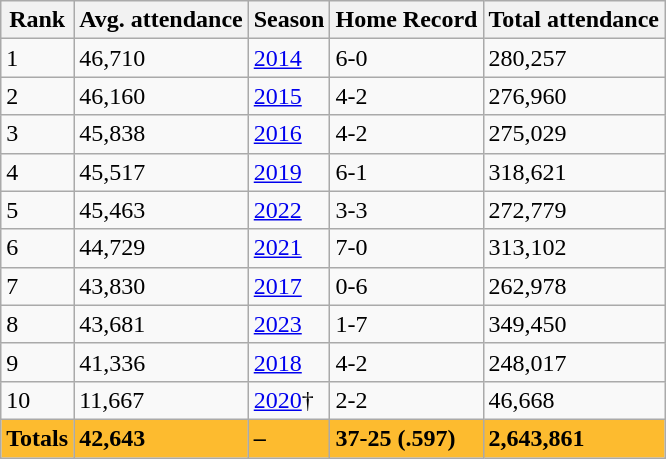<table class="wikitable sortable">
<tr>
<th>Rank</th>
<th>Avg. attendance</th>
<th>Season</th>
<th>Home Record</th>
<th>Total attendance</th>
</tr>
<tr>
<td>1</td>
<td>46,710</td>
<td><a href='#'>2014</a></td>
<td>6-0</td>
<td>280,257</td>
</tr>
<tr>
<td>2</td>
<td>46,160</td>
<td><a href='#'>2015</a></td>
<td>4-2</td>
<td>276,960</td>
</tr>
<tr>
<td>3</td>
<td>45,838</td>
<td><a href='#'>2016</a></td>
<td>4-2</td>
<td>275,029</td>
</tr>
<tr>
<td>4</td>
<td>45,517</td>
<td><a href='#'>2019</a></td>
<td>6-1</td>
<td>318,621</td>
</tr>
<tr>
<td>5</td>
<td>45,463</td>
<td><a href='#'>2022</a></td>
<td>3-3</td>
<td>272,779</td>
</tr>
<tr>
<td>6</td>
<td>44,729</td>
<td><a href='#'>2021</a></td>
<td>7-0</td>
<td>313,102</td>
</tr>
<tr>
<td>7</td>
<td>43,830</td>
<td><a href='#'>2017</a></td>
<td>0-6</td>
<td>262,978</td>
</tr>
<tr>
<td>8</td>
<td>43,681</td>
<td><a href='#'>2023</a></td>
<td>1-7</td>
<td>349,450</td>
</tr>
<tr>
<td>9</td>
<td>41,336</td>
<td><a href='#'>2018</a></td>
<td>4-2</td>
<td>248,017</td>
</tr>
<tr>
<td>10</td>
<td>11,667</td>
<td><a href='#'>2020</a>†</td>
<td>2-2</td>
<td>46,668</td>
</tr>
<tr style="background:#fdbb2f;">
<td><strong>Totals</strong></td>
<td><strong>42,643</strong></td>
<td><strong>–</strong></td>
<td><strong>37-25 (.597)</strong></td>
<td><strong>2,643,861</strong></td>
</tr>
</table>
